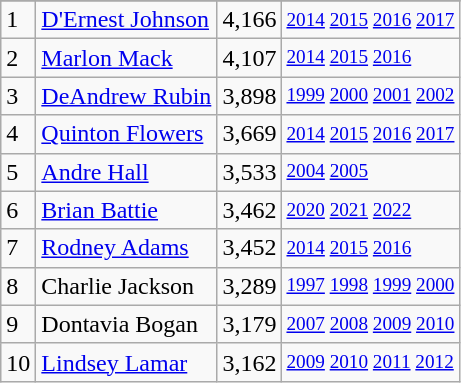<table class="wikitable">
<tr>
</tr>
<tr>
<td>1</td>
<td><a href='#'>D'Ernest Johnson</a></td>
<td><abbr>4,166</abbr></td>
<td style="font-size:80%;"><a href='#'>2014</a> <a href='#'>2015</a> <a href='#'>2016</a> <a href='#'>2017</a></td>
</tr>
<tr>
<td>2</td>
<td><a href='#'>Marlon Mack</a></td>
<td><abbr>4,107</abbr></td>
<td style="font-size:80%;"><a href='#'>2014</a> <a href='#'>2015</a> <a href='#'>2016</a></td>
</tr>
<tr>
<td>3</td>
<td><a href='#'>DeAndrew Rubin</a></td>
<td><abbr>3,898</abbr></td>
<td style="font-size:80%;"><a href='#'>1999</a> <a href='#'>2000</a> <a href='#'>2001</a> <a href='#'>2002</a></td>
</tr>
<tr>
<td>4</td>
<td><a href='#'>Quinton Flowers</a></td>
<td><abbr>3,669</abbr></td>
<td style="font-size:80%;"><a href='#'>2014</a> <a href='#'>2015</a> <a href='#'>2016</a> <a href='#'>2017</a></td>
</tr>
<tr>
<td>5</td>
<td><a href='#'>Andre Hall</a></td>
<td><abbr>3,533</abbr></td>
<td style="font-size:80%;"><a href='#'>2004</a> <a href='#'>2005</a></td>
</tr>
<tr>
<td>6</td>
<td><a href='#'>Brian Battie</a></td>
<td><abbr>3,462</abbr></td>
<td style="font-size:80%;"><a href='#'>2020</a> <a href='#'>2021</a> <a href='#'>2022</a></td>
</tr>
<tr>
<td>7</td>
<td><a href='#'>Rodney Adams</a></td>
<td><abbr>3,452</abbr></td>
<td style="font-size:80%;"><a href='#'>2014</a> <a href='#'>2015</a> <a href='#'>2016</a></td>
</tr>
<tr>
<td>8</td>
<td>Charlie Jackson</td>
<td><abbr>3,289</abbr></td>
<td style="font-size:80%;"><a href='#'>1997</a> <a href='#'>1998</a> <a href='#'>1999</a> <a href='#'>2000</a></td>
</tr>
<tr>
<td>9</td>
<td>Dontavia Bogan</td>
<td><abbr>3,179</abbr></td>
<td style="font-size:80%;"><a href='#'>2007</a> <a href='#'>2008</a> <a href='#'>2009</a> <a href='#'>2010</a></td>
</tr>
<tr>
<td>10</td>
<td><a href='#'>Lindsey Lamar</a></td>
<td><abbr>3,162</abbr></td>
<td style="font-size:80%;"><a href='#'>2009</a> <a href='#'>2010</a> <a href='#'>2011</a> <a href='#'>2012</a></td>
</tr>
</table>
